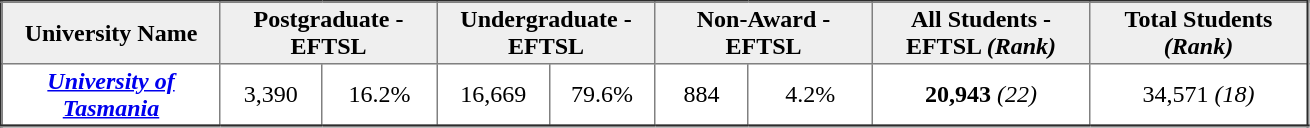<table border="2" cellspacing="1" cellpadding="2" style="border-collapse: collapse;">
<tr>
<th colspan=1 style="background:#efefef;" align=center width=140>University Name</th>
<th colspan=2 style="background:#efefef;" align=center width=140>Postgraduate - EFTSL</th>
<th colspan=2 style="background:#efefef;" align=center width=140>Undergraduate - EFTSL</th>
<th colspan=2 style="background:#efefef;" align=center width=140>Non-Award - EFTSL</th>
<th colspan=1 style="background:#efefef;" align=center width=140>All Students - EFTSL <em>(Rank)</em></th>
<th colspan=1 style="background:#efefef;" align=center width=140>Total Students <em>(Rank)</em></th>
</tr>
<tr>
<td align=center><strong><em><a href='#'>University of Tasmania</a></em></strong></td>
<td align=center>3,390</td>
<td align=center>16.2%</td>
<td align=center>16,669</td>
<td align=center>79.6%</td>
<td align=center>884</td>
<td align=center>4.2%</td>
<td align=center><strong>20,943</strong> <em>(22)</em></td>
<td align=center>34,571 <em>(18)</em></td>
</tr>
<tr>
</tr>
</table>
